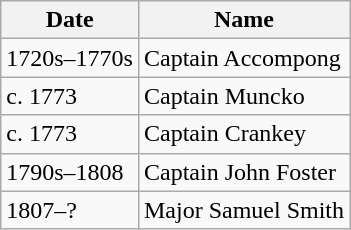<table class="wikitable">
<tr>
<th>Date</th>
<th>Name</th>
</tr>
<tr>
<td>1720s–1770s</td>
<td>Captain Accompong</td>
</tr>
<tr>
<td>c. 1773</td>
<td>Captain Muncko</td>
</tr>
<tr>
<td>c. 1773</td>
<td>Captain Crankey</td>
</tr>
<tr>
<td>1790s–1808</td>
<td>Captain John Foster</td>
</tr>
<tr>
<td>1807–?</td>
<td>Major Samuel Smith</td>
</tr>
</table>
